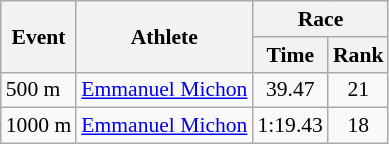<table class="wikitable" border="1" style="font-size:90%">
<tr>
<th rowspan=2>Event</th>
<th rowspan=2>Athlete</th>
<th colspan=2>Race</th>
</tr>
<tr>
<th>Time</th>
<th>Rank</th>
</tr>
<tr>
<td>500 m</td>
<td><a href='#'>Emmanuel Michon</a></td>
<td align=center>39.47</td>
<td align=center>21</td>
</tr>
<tr>
<td>1000 m</td>
<td><a href='#'>Emmanuel Michon</a></td>
<td align=center>1:19.43</td>
<td align=center>18</td>
</tr>
</table>
